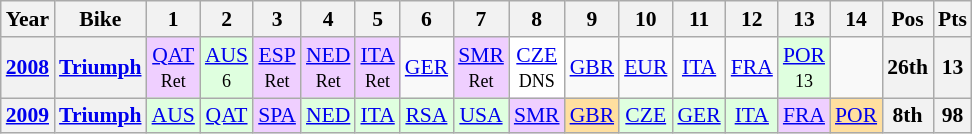<table class="wikitable" style="text-align:center; font-size:90%">
<tr>
<th valign="middle">Year</th>
<th valign="middle">Bike</th>
<th>1</th>
<th>2</th>
<th>3</th>
<th>4</th>
<th>5</th>
<th>6</th>
<th>7</th>
<th>8</th>
<th>9</th>
<th>10</th>
<th>11</th>
<th>12</th>
<th>13</th>
<th>14</th>
<th valign="middle">Pos</th>
<th valign="middle">Pts</th>
</tr>
<tr>
<th><a href='#'>2008</a></th>
<th><a href='#'>Triumph</a></th>
<td style="background:#efcfff;"><a href='#'>QAT</a><br><small>Ret</small></td>
<td style="background:#dfffdf;"><a href='#'>AUS</a><br><small>6</small></td>
<td style="background:#efcfff;"><a href='#'>ESP</a><br><small>Ret</small></td>
<td style="background:#efcfff;"><a href='#'>NED</a><br><small>Ret</small></td>
<td style="background:#efcfff;"><a href='#'>ITA</a><br><small>Ret</small></td>
<td style="background:#;"><a href='#'>GER</a><br><small></small></td>
<td style="background:#efcfff;"><a href='#'>SMR</a><br><small>Ret</small></td>
<td style="background:#ffffff;"><a href='#'>CZE</a><br><small>DNS</small></td>
<td style="background:#;"><a href='#'>GBR</a><br><small></small></td>
<td style="background:#;"><a href='#'>EUR</a><br><small></small></td>
<td style="background:#;"><a href='#'>ITA</a><br><small></small></td>
<td style="background:#;"><a href='#'>FRA</a><br><small></small></td>
<td style="background:#dfffdf;"><a href='#'>POR</a><br><small>13</small></td>
<td></td>
<th style="background:#;">26th</th>
<th style="background:#;">13</th>
</tr>
<tr>
<th><a href='#'>2009</a></th>
<th><a href='#'>Triumph</a></th>
<td style="background:#DFFFDF;"><a href='#'>AUS</a><br></td>
<td style="background:#DFFFDF;"><a href='#'>QAT</a><br></td>
<td style="background:#EFCFFF;"><a href='#'>SPA</a><br></td>
<td style="background:#DFFFDF;"><a href='#'>NED</a><br></td>
<td style="background:#DFFFDF;"><a href='#'>ITA</a><br></td>
<td style="background:#DFFFDF;"><a href='#'>RSA</a><br></td>
<td style="background:#DFFFDF;"><a href='#'>USA</a><br></td>
<td style="background:#EFCFFF;"><a href='#'>SMR</a><br></td>
<td style="background:#FFDF9F;"><a href='#'>GBR</a><br></td>
<td style="background:#DFFFDF;"><a href='#'>CZE</a><br></td>
<td style="background:#DFFFDF;"><a href='#'>GER</a><br></td>
<td style="background:#DFFFDF;"><a href='#'>ITA</a><br></td>
<td style="background:#EFCFFF;"><a href='#'>FRA</a><br></td>
<td style="background:#FFDF9F;"><a href='#'>POR</a><br></td>
<th>8th</th>
<th>98</th>
</tr>
</table>
